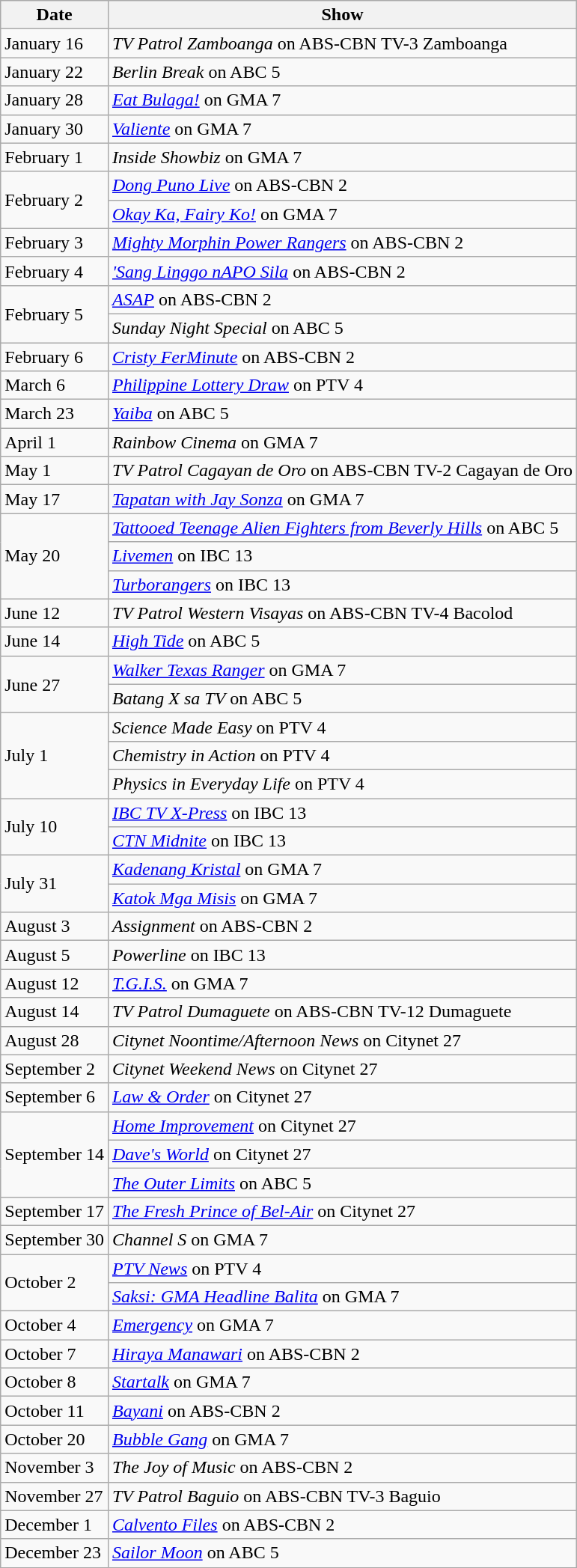<table class="wikitable">
<tr>
<th>Date</th>
<th>Show</th>
</tr>
<tr>
<td>January 16</td>
<td><em>TV Patrol Zamboanga</em> on ABS-CBN TV-3 Zamboanga</td>
</tr>
<tr>
<td>January 22</td>
<td><em>Berlin Break</em> on ABC 5</td>
</tr>
<tr>
<td>January 28</td>
<td><em><a href='#'>Eat Bulaga!</a></em> on GMA 7</td>
</tr>
<tr>
<td>January 30</td>
<td><em><a href='#'>Valiente</a></em> on GMA 7</td>
</tr>
<tr>
<td>February 1</td>
<td><em>Inside Showbiz</em> on GMA 7</td>
</tr>
<tr>
<td rowspan=2>February 2</td>
<td><em><a href='#'>Dong Puno Live</a></em> on ABS-CBN 2</td>
</tr>
<tr>
<td><em><a href='#'>Okay Ka, Fairy Ko!</a></em> on GMA 7</td>
</tr>
<tr>
<td>February 3</td>
<td><em><a href='#'>Mighty Morphin Power Rangers</a></em> on ABS-CBN 2</td>
</tr>
<tr>
<td>February 4</td>
<td><em><a href='#'>'Sang Linggo nAPO Sila</a></em> on ABS-CBN 2</td>
</tr>
<tr>
<td rowspan=2>February 5</td>
<td><em><a href='#'>ASAP</a></em> on ABS-CBN 2</td>
</tr>
<tr>
<td><em>Sunday Night Special</em> on ABC 5</td>
</tr>
<tr>
<td>February 6</td>
<td><em><a href='#'>Cristy FerMinute</a></em> on ABS-CBN 2</td>
</tr>
<tr>
<td>March 6</td>
<td><em><a href='#'>Philippine Lottery Draw</a></em> on PTV 4</td>
</tr>
<tr>
<td>March 23</td>
<td><em><a href='#'>Yaiba</a></em> on ABC 5</td>
</tr>
<tr>
<td>April 1</td>
<td><em>Rainbow Cinema</em> on GMA 7</td>
</tr>
<tr>
<td>May 1</td>
<td><em>TV Patrol Cagayan de Oro</em> on ABS-CBN TV-2 Cagayan de Oro</td>
</tr>
<tr>
<td>May 17</td>
<td><em><a href='#'>Tapatan with Jay Sonza</a></em> on GMA 7</td>
</tr>
<tr>
<td rowspan=3>May 20</td>
<td><em><a href='#'>Tattooed Teenage Alien Fighters from Beverly Hills</a></em> on ABC 5</td>
</tr>
<tr>
<td><em><a href='#'>Livemen</a></em> on IBC 13</td>
</tr>
<tr>
<td><em><a href='#'>Turborangers</a></em> on IBC 13</td>
</tr>
<tr>
<td>June 12</td>
<td><em>TV Patrol Western Visayas</em> on ABS-CBN TV-4 Bacolod</td>
</tr>
<tr>
<td>June 14</td>
<td><em><a href='#'>High Tide</a></em> on ABC 5</td>
</tr>
<tr>
<td rowspan=2>June 27</td>
<td><em><a href='#'>Walker Texas Ranger</a></em> on GMA 7</td>
</tr>
<tr>
<td><em>Batang X sa TV</em> on ABC 5</td>
</tr>
<tr>
<td rowspan=3>July 1</td>
<td><em>Science Made Easy</em> on PTV 4</td>
</tr>
<tr>
<td><em>Chemistry in Action</em> on PTV 4</td>
</tr>
<tr>
<td><em>Physics in Everyday Life</em> on PTV 4</td>
</tr>
<tr>
<td rowspan="2">July 10</td>
<td><em><a href='#'>IBC TV X-Press</a></em> on IBC 13</td>
</tr>
<tr>
<td><em><a href='#'>CTN Midnite</a></em> on IBC 13</td>
</tr>
<tr>
<td rowspan=2>July 31</td>
<td><em><a href='#'>Kadenang Kristal</a></em> on GMA 7</td>
</tr>
<tr>
<td><em><a href='#'>Katok Mga Misis</a></em> on GMA 7</td>
</tr>
<tr>
<td>August 3</td>
<td><em>Assignment</em> on ABS-CBN 2</td>
</tr>
<tr>
<td>August 5</td>
<td><em>Powerline</em> on IBC 13</td>
</tr>
<tr>
<td>August 12</td>
<td><em><a href='#'>T.G.I.S.</a></em> on GMA 7</td>
</tr>
<tr>
<td>August 14</td>
<td><em>TV Patrol Dumaguete</em> on ABS-CBN TV-12 Dumaguete</td>
</tr>
<tr>
<td>August 28</td>
<td><em>Citynet Noontime/Afternoon News</em> on Citynet 27</td>
</tr>
<tr>
<td>September 2</td>
<td><em>Citynet Weekend News</em> on Citynet 27</td>
</tr>
<tr>
<td>September 6</td>
<td><em><a href='#'>Law & Order</a></em> on Citynet 27</td>
</tr>
<tr>
<td rowspan="3">September 14</td>
<td><em><a href='#'>Home Improvement</a></em> on Citynet 27</td>
</tr>
<tr>
<td><em><a href='#'>Dave's World</a></em> on Citynet 27</td>
</tr>
<tr>
<td><em><a href='#'>The Outer Limits</a></em> on ABC 5</td>
</tr>
<tr>
<td>September 17</td>
<td><em><a href='#'>The Fresh Prince of Bel-Air</a></em> on Citynet 27</td>
</tr>
<tr>
<td>September 30</td>
<td><em>Channel S</em> on GMA 7</td>
</tr>
<tr>
<td rowspan=2>October 2</td>
<td><em><a href='#'>PTV News</a></em> on PTV 4</td>
</tr>
<tr>
<td><em><a href='#'>Saksi: GMA Headline Balita</a></em> on GMA 7</td>
</tr>
<tr>
<td>October 4</td>
<td><em><a href='#'>Emergency</a></em> on GMA 7</td>
</tr>
<tr>
<td>October 7</td>
<td><em><a href='#'>Hiraya Manawari</a></em> on ABS-CBN 2</td>
</tr>
<tr>
<td>October 8</td>
<td><em><a href='#'>Startalk</a></em> on GMA 7</td>
</tr>
<tr>
<td>October 11</td>
<td><em><a href='#'>Bayani</a></em> on ABS-CBN 2</td>
</tr>
<tr>
<td>October 20</td>
<td><em><a href='#'>Bubble Gang</a></em> on GMA 7</td>
</tr>
<tr>
<td>November 3</td>
<td><em>The Joy of Music</em> on ABS-CBN 2</td>
</tr>
<tr>
<td>November 27</td>
<td><em>TV Patrol Baguio</em> on ABS-CBN TV-3 Baguio</td>
</tr>
<tr>
<td>December 1</td>
<td><em><a href='#'>Calvento Files</a></em> on ABS-CBN 2</td>
</tr>
<tr>
<td>December 23</td>
<td><em><a href='#'>Sailor Moon</a></em> on ABC 5</td>
</tr>
</table>
